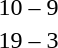<table style="text-align:center">
<tr>
<th width=200></th>
<th width=100></th>
<th width=200></th>
</tr>
<tr>
<td align=right><strong></strong></td>
<td>10 – 9</td>
<td align=left></td>
</tr>
<tr>
<td align=right><strong></strong></td>
<td>19 – 3</td>
<td align=left></td>
</tr>
</table>
